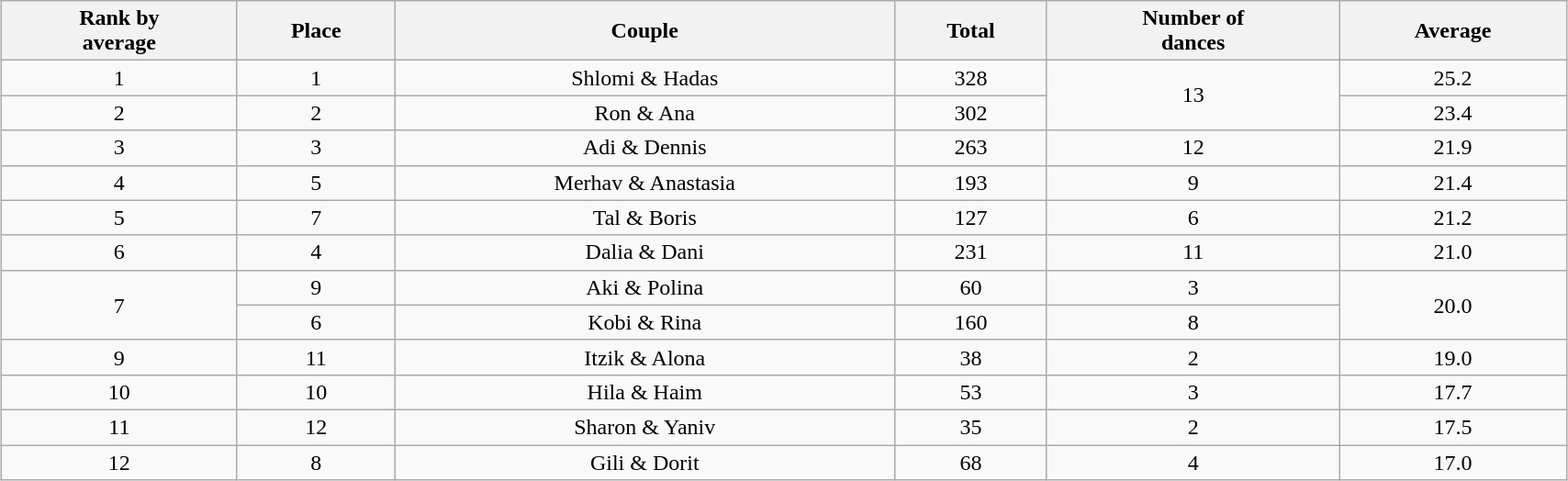<table class="wikitable sortable" style="margin:auto; text-align:center; margin:5px; width:90%;">
<tr>
<th>Rank by<br> average</th>
<th>Place</th>
<th>Couple</th>
<th>Total</th>
<th>Number of<br> dances</th>
<th>Average</th>
</tr>
<tr>
<td>1</td>
<td>1</td>
<td>Shlomi & Hadas</td>
<td>328</td>
<td rowspan=2>13</td>
<td>25.2</td>
</tr>
<tr>
<td>2</td>
<td>2</td>
<td>Ron & Ana</td>
<td>302</td>
<td>23.4</td>
</tr>
<tr>
<td>3</td>
<td>3</td>
<td>Adi & Dennis</td>
<td>263</td>
<td>12</td>
<td>21.9</td>
</tr>
<tr>
<td>4</td>
<td>5</td>
<td>Merhav & Anastasia</td>
<td>193</td>
<td>9</td>
<td>21.4</td>
</tr>
<tr>
<td>5</td>
<td>7</td>
<td>Tal & Boris</td>
<td>127</td>
<td>6</td>
<td>21.2</td>
</tr>
<tr>
<td>6</td>
<td>4</td>
<td>Dalia & Dani</td>
<td>231</td>
<td>11</td>
<td>21.0</td>
</tr>
<tr>
<td rowspan=2>7</td>
<td>9</td>
<td>Aki & Polina</td>
<td>60</td>
<td>3</td>
<td rowspan=2>20.0</td>
</tr>
<tr>
<td>6</td>
<td>Kobi & Rina</td>
<td>160</td>
<td>8</td>
</tr>
<tr>
<td>9</td>
<td>11</td>
<td>Itzik & Alona</td>
<td>38</td>
<td>2</td>
<td>19.0</td>
</tr>
<tr>
<td>10</td>
<td>10</td>
<td>Hila & Haim</td>
<td>53</td>
<td>3</td>
<td>17.7</td>
</tr>
<tr>
<td>11</td>
<td>12</td>
<td>Sharon & Yaniv</td>
<td>35</td>
<td>2</td>
<td>17.5</td>
</tr>
<tr>
<td>12</td>
<td>8</td>
<td>Gili & Dorit</td>
<td>68</td>
<td>4</td>
<td>17.0</td>
</tr>
</table>
